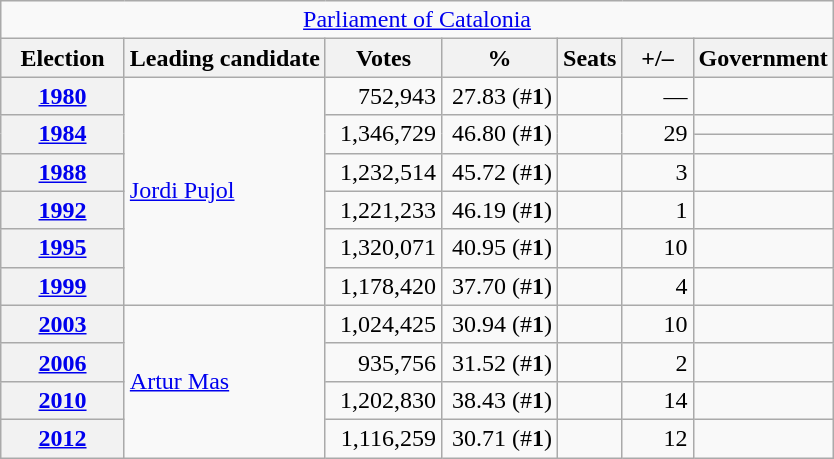<table class="wikitable" style="text-align:right;">
<tr>
<td colspan="7" align="center"><a href='#'>Parliament of Catalonia</a></td>
</tr>
<tr>
<th width="75">Election</th>
<th>Leading candidate</th>
<th width="70">Votes</th>
<th width="70">%</th>
<th>Seats</th>
<th width="40">+/–</th>
<th>Government</th>
</tr>
<tr>
<th><a href='#'>1980</a></th>
<td rowspan="7" align="left"><a href='#'>Jordi Pujol</a></td>
<td>752,943</td>
<td>27.83 (#<strong>1</strong>)</td>
<td></td>
<td>—</td>
<td></td>
</tr>
<tr>
<th rowspan="2"><a href='#'>1984</a></th>
<td rowspan="2">1,346,729</td>
<td rowspan="2">46.80 (#<strong>1</strong>)</td>
<td rowspan="2"></td>
<td rowspan="2">29</td>
<td></td>
</tr>
<tr>
<td></td>
</tr>
<tr>
<th><a href='#'>1988</a></th>
<td>1,232,514</td>
<td>45.72 (#<strong>1</strong>)</td>
<td></td>
<td>3</td>
<td></td>
</tr>
<tr>
<th><a href='#'>1992</a></th>
<td>1,221,233</td>
<td>46.19 (#<strong>1</strong>)</td>
<td></td>
<td>1</td>
<td></td>
</tr>
<tr>
<th><a href='#'>1995</a></th>
<td>1,320,071</td>
<td>40.95 (#<strong>1</strong>)</td>
<td></td>
<td>10</td>
<td></td>
</tr>
<tr>
<th><a href='#'>1999</a></th>
<td>1,178,420</td>
<td>37.70 (#<strong>1</strong>)</td>
<td></td>
<td>4</td>
<td></td>
</tr>
<tr>
<th><a href='#'>2003</a></th>
<td rowspan="4" align="left"><a href='#'>Artur Mas</a></td>
<td>1,024,425</td>
<td>30.94 (#<strong>1</strong>)</td>
<td></td>
<td>10</td>
<td></td>
</tr>
<tr>
<th><a href='#'>2006</a></th>
<td>935,756</td>
<td>31.52 (#<strong>1</strong>)</td>
<td></td>
<td>2</td>
<td></td>
</tr>
<tr>
<th><a href='#'>2010</a></th>
<td>1,202,830</td>
<td>38.43 (#<strong>1</strong>)</td>
<td></td>
<td>14</td>
<td></td>
</tr>
<tr>
<th><a href='#'>2012</a></th>
<td>1,116,259</td>
<td>30.71 (#<strong>1</strong>)</td>
<td></td>
<td>12</td>
<td></td>
</tr>
</table>
